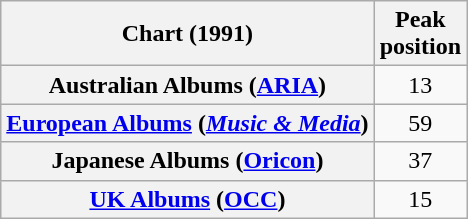<table class="wikitable sortable plainrowheaders" style="text-align:center">
<tr>
<th scope="col">Chart (1991)</th>
<th scope="col">Peak<br>position</th>
</tr>
<tr>
<th scope="row">Australian Albums (<a href='#'>ARIA</a>)</th>
<td>13</td>
</tr>
<tr>
<th scope="row"><a href='#'>European Albums</a> (<em><a href='#'>Music & Media</a></em>)</th>
<td>59</td>
</tr>
<tr>
<th scope="row">Japanese Albums (<a href='#'>Oricon</a>)</th>
<td style="text-align:center;">37</td>
</tr>
<tr>
<th scope="row"><a href='#'>UK Albums</a> (<a href='#'>OCC</a>)</th>
<td>15</td>
</tr>
</table>
